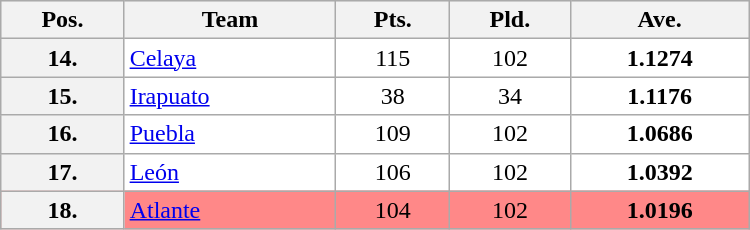<table class="wikitable"style="border: 1px solid #ffffff; background-color: #f0f0f0" cellspacing="1" cellpadding="1" width="500">
<tr bgcolor="#EFEFEF">
<th align="center">Pos.</th>
<th align="center">Team</th>
<th align="center">Pts.</th>
<th align="center">Pld.</th>
<th align="center">Ave.</th>
</tr>
<tr align="left" valign="top" bgcolor="ffffff">
<th align="center">14.</th>
<td><a href='#'>Celaya</a></td>
<td align="center">115</td>
<td align="center">102</td>
<td align="center"><strong>1.1274</strong></td>
</tr>
<tr align="left" valign="top" bgcolor="ffffff">
<th align="center">15.</th>
<td><a href='#'>Irapuato</a></td>
<td align="center">38</td>
<td align="center">34</td>
<td align="center"><strong>1.1176</strong></td>
</tr>
<tr align="left" valign="top" bgcolor="ffffff">
<th align="center">16.</th>
<td><a href='#'>Puebla</a></td>
<td align="center">109</td>
<td align="center">102</td>
<td align="center"><strong>1.0686</strong></td>
</tr>
<tr align="left" valign="top" bgcolor="ffffff">
<th align="center">17.</th>
<td><a href='#'>León</a></td>
<td align="center">106</td>
<td align="center">102</td>
<td align="center"><strong>1.0392</strong></td>
</tr>
<tr align="left" valign="top" bgcolor="ff8888">
<th align="center">18.</th>
<td><a href='#'>Atlante</a></td>
<td align="center">104</td>
<td align="center">102</td>
<td align="center"><strong>1.0196</strong></td>
</tr>
</table>
